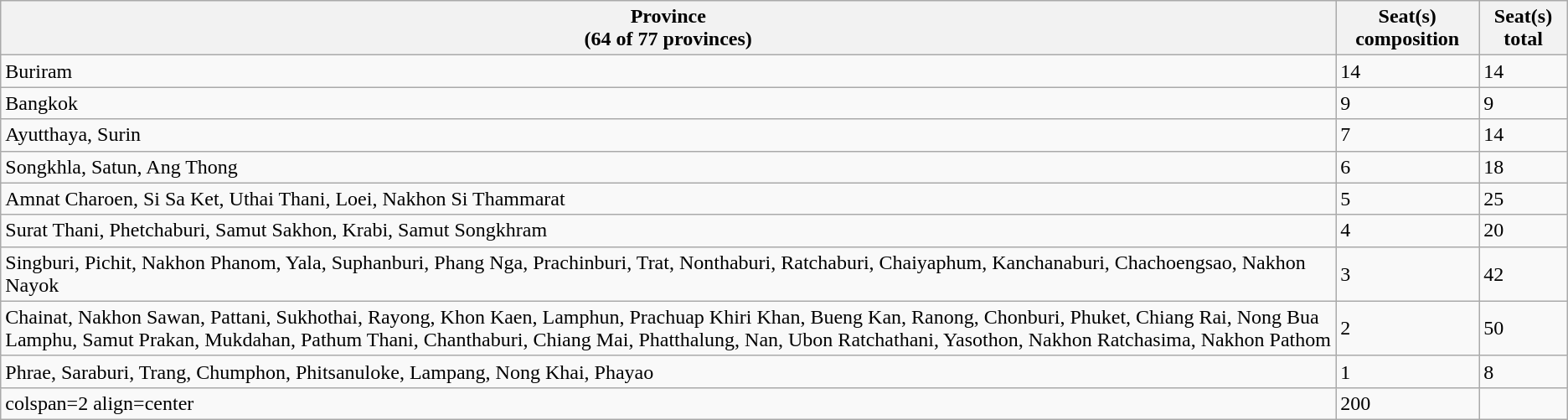<table class="wikitable sortable" style="text-align:left">
<tr>
<th>Province<br>(64 of 77 provinces)</th>
<th>Seat(s) composition</th>
<th>Seat(s) total</th>
</tr>
<tr>
<td>Buriram</td>
<td>14</td>
<td>14</td>
</tr>
<tr>
<td>Bangkok</td>
<td>9</td>
<td>9</td>
</tr>
<tr>
<td>Ayutthaya, Surin</td>
<td>7</td>
<td>14</td>
</tr>
<tr>
<td>Songkhla, Satun, Ang Thong</td>
<td>6</td>
<td>18</td>
</tr>
<tr>
<td>Amnat Charoen, Si Sa Ket, Uthai Thani, Loei, Nakhon Si Thammarat</td>
<td>5</td>
<td>25</td>
</tr>
<tr>
<td>Surat Thani, Phetchaburi, Samut Sakhon, Krabi, Samut Songkhram</td>
<td>4</td>
<td>20</td>
</tr>
<tr>
<td>Singburi, Pichit, Nakhon Phanom, Yala, Suphanburi, Phang Nga, Prachinburi, Trat, Nonthaburi, Ratchaburi, Chaiyaphum, Kanchanaburi, Chachoengsao, Nakhon Nayok</td>
<td>3</td>
<td>42</td>
</tr>
<tr>
<td>Chainat, Nakhon Sawan, Pattani, Sukhothai, Rayong, Khon Kaen, Lamphun, Prachuap Khiri Khan, Bueng Kan, Ranong, Chonburi, Phuket, Chiang Rai, Nong Bua Lamphu, Samut Prakan, Mukdahan, Pathum Thani, Chanthaburi, Chiang Mai, Phatthalung, Nan, Ubon Ratchathani, Yasothon, Nakhon Ratchasima, Nakhon Pathom</td>
<td>2</td>
<td>50</td>
</tr>
<tr>
<td>Phrae, Saraburi, Trang, Chumphon, Phitsanuloke, Lampang, Nong Khai, Phayao</td>
<td>1</td>
<td>8</td>
</tr>
<tr>
<td>colspan=2 align=center </td>
<td>200</td>
</tr>
</table>
